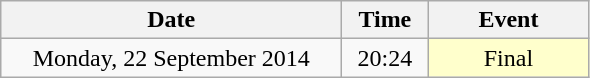<table class = "wikitable" style="text-align:center;">
<tr>
<th width=220>Date</th>
<th width=50>Time</th>
<th width=100>Event</th>
</tr>
<tr>
<td>Monday, 22 September 2014</td>
<td>20:24</td>
<td bgcolor=ffffcc>Final</td>
</tr>
</table>
